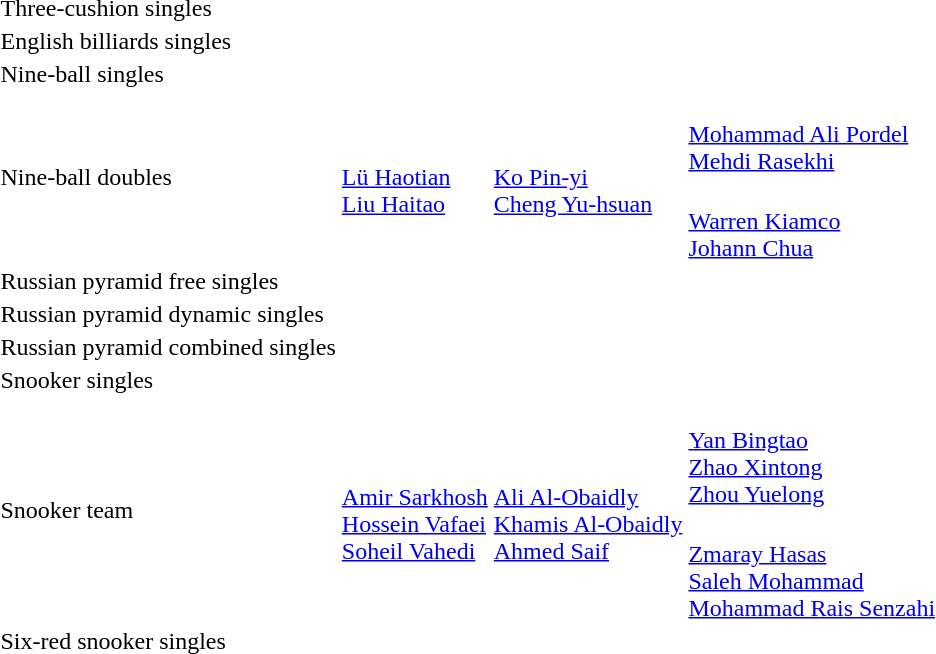<table>
<tr>
<td rowspan=2>Three-cushion singles</td>
<td rowspan=2></td>
<td rowspan=2></td>
<td></td>
</tr>
<tr>
<td></td>
</tr>
<tr>
<td rowspan=2>English billiards singles</td>
<td rowspan=2></td>
<td rowspan=2></td>
<td></td>
</tr>
<tr>
<td></td>
</tr>
<tr>
<td rowspan=2>Nine-ball singles</td>
<td rowspan=2></td>
<td rowspan=2></td>
<td></td>
</tr>
<tr>
<td></td>
</tr>
<tr>
<td rowspan=2>Nine-ball doubles</td>
<td rowspan=2><br><a href='#'>Lü Haotian</a><br><a href='#'>Liu Haitao</a></td>
<td rowspan=2><br><a href='#'>Ko Pin-yi</a><br><a href='#'>Cheng Yu-hsuan</a></td>
<td><br><a href='#'>Mohammad Ali Pordel</a><br><a href='#'>Mehdi Rasekhi</a></td>
</tr>
<tr>
<td><br><a href='#'>Warren Kiamco</a><br><a href='#'>Johann Chua</a></td>
</tr>
<tr>
<td rowspan=2>Russian pyramid free singles</td>
<td rowspan=2></td>
<td rowspan=2></td>
<td></td>
</tr>
<tr>
<td></td>
</tr>
<tr>
<td rowspan=2>Russian pyramid dynamic singles</td>
<td rowspan=2></td>
<td rowspan=2></td>
<td></td>
</tr>
<tr>
<td></td>
</tr>
<tr>
<td rowspan=2>Russian pyramid combined singles</td>
<td rowspan=2></td>
<td rowspan=2></td>
<td></td>
</tr>
<tr>
<td></td>
</tr>
<tr>
<td rowspan=2>Snooker singles</td>
<td rowspan=2></td>
<td rowspan=2></td>
<td></td>
</tr>
<tr>
<td></td>
</tr>
<tr>
<td rowspan=2>Snooker team</td>
<td rowspan=2><br><a href='#'>Amir Sarkhosh</a><br><a href='#'>Hossein Vafaei</a><br><a href='#'>Soheil Vahedi</a></td>
<td rowspan=2><br><a href='#'>Ali Al-Obaidly</a><br><a href='#'>Khamis Al-Obaidly</a><br><a href='#'>Ahmed Saif</a></td>
<td><br><a href='#'>Yan Bingtao</a><br><a href='#'>Zhao Xintong</a><br><a href='#'>Zhou Yuelong</a></td>
</tr>
<tr>
<td><br><a href='#'>Zmaray Hasas</a><br><a href='#'>Saleh Mohammad</a><br><a href='#'>Mohammad Rais Senzahi</a></td>
</tr>
<tr>
<td rowspan=2>Six-red snooker singles</td>
<td rowspan=2></td>
<td rowspan=2></td>
<td></td>
</tr>
<tr>
<td></td>
</tr>
</table>
